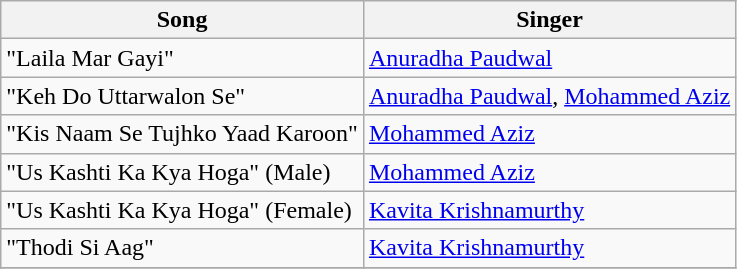<table class="wikitable">
<tr>
<th>Song</th>
<th>Singer</th>
</tr>
<tr>
<td>"Laila Mar Gayi"</td>
<td><a href='#'>Anuradha Paudwal</a></td>
</tr>
<tr>
<td>"Keh Do Uttarwalon Se"</td>
<td><a href='#'>Anuradha Paudwal</a>, <a href='#'>Mohammed Aziz</a></td>
</tr>
<tr>
<td>"Kis Naam Se Tujhko Yaad Karoon"</td>
<td><a href='#'>Mohammed Aziz</a></td>
</tr>
<tr>
<td>"Us Kashti Ka Kya Hoga" (Male)</td>
<td><a href='#'>Mohammed Aziz</a></td>
</tr>
<tr>
<td>"Us Kashti Ka Kya Hoga" (Female)</td>
<td><a href='#'>Kavita Krishnamurthy</a></td>
</tr>
<tr>
<td>"Thodi Si Aag"</td>
<td><a href='#'>Kavita Krishnamurthy</a></td>
</tr>
<tr>
</tr>
</table>
